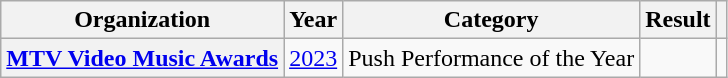<table class="wikitable sortable plainrowheaders" style="border:none; margin:0;">
<tr>
<th scope="col">Organization</th>
<th scope="col">Year</th>
<th scope="col">Category</th>
<th scope="col">Result</th>
<th class="unsortable" scope="col"></th>
</tr>
<tr>
<th scope="row"><a href='#'>MTV Video Music Awards</a></th>
<td><a href='#'>2023</a></td>
<td>Push Performance of the Year</td>
<td></td>
<td></td>
</tr>
</table>
